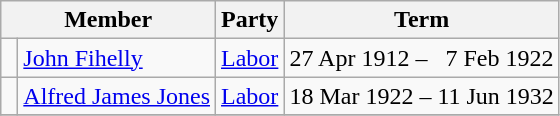<table class="wikitable">
<tr>
<th colspan=2>Member</th>
<th>Party</th>
<th>Term</th>
</tr>
<tr>
<td> </td>
<td><a href='#'>John Fihelly</a></td>
<td><a href='#'>Labor</a></td>
<td>27 Apr 1912 –   7 Feb 1922</td>
</tr>
<tr>
<td> </td>
<td><a href='#'>Alfred James Jones</a></td>
<td><a href='#'>Labor</a></td>
<td>18 Mar 1922 – 11 Jun 1932</td>
</tr>
<tr>
</tr>
</table>
